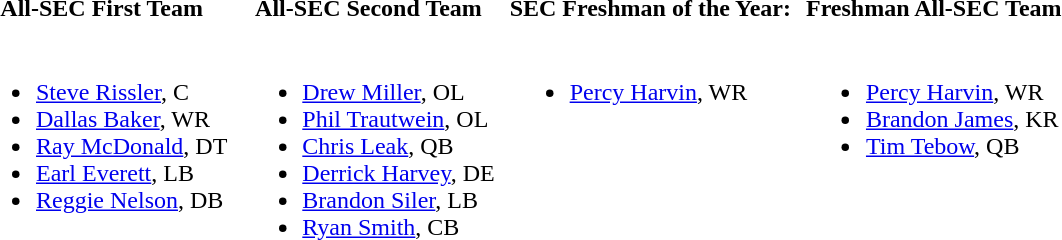<table>
<tr>
<td valign="top"><br><table>
<tr>
<th>All-SEC First Team</th>
</tr>
<tr>
<td><br><ul><li><a href='#'>Steve Rissler</a>, C</li><li><a href='#'>Dallas Baker</a>, WR</li><li><a href='#'>Ray McDonald</a>, DT</li><li><a href='#'>Earl Everett</a>, LB</li><li><a href='#'>Reggie Nelson</a>, DB</li></ul></td>
</tr>
</table>
</td>
<td valign="top"><br><table>
<tr>
<th>All-SEC Second Team</th>
</tr>
<tr>
<td><br><ul><li><a href='#'>Drew Miller</a>, OL</li><li><a href='#'>Phil Trautwein</a>, OL</li><li><a href='#'>Chris Leak</a>, QB</li><li><a href='#'>Derrick Harvey</a>, DE</li><li><a href='#'>Brandon Siler</a>, LB</li><li><a href='#'>Ryan Smith</a>, CB</li></ul></td>
</tr>
</table>
</td>
<td valign="top"><br><table>
<tr>
<th>SEC Freshman of the Year:</th>
</tr>
<tr>
<td><br><ul><li><a href='#'>Percy Harvin</a>, WR</li></ul></td>
</tr>
</table>
</td>
<td valign="top"><br><table>
<tr>
<th>Freshman All-SEC Team</th>
</tr>
<tr>
<td><br><ul><li><a href='#'>Percy Harvin</a>, WR</li><li><a href='#'>Brandon James</a>, KR</li><li><a href='#'>Tim Tebow</a>, QB</li></ul></td>
</tr>
</table>
</td>
</tr>
</table>
